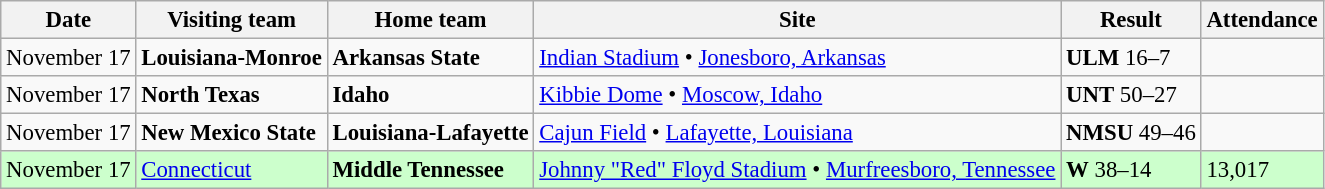<table class="wikitable" style="font-size:95%;">
<tr>
<th>Date</th>
<th>Visiting team</th>
<th>Home team</th>
<th>Site</th>
<th>Result</th>
<th>Attendance</th>
</tr>
<tr style=>
<td>November 17</td>
<td><strong>Louisiana-Monroe</strong></td>
<td><strong>Arkansas State</strong></td>
<td><a href='#'>Indian Stadium</a> • <a href='#'>Jonesboro, Arkansas</a></td>
<td><strong>ULM</strong> 16–7</td>
<td></td>
</tr>
<tr style=>
<td>November 17</td>
<td><strong>North Texas</strong></td>
<td><strong>Idaho</strong></td>
<td><a href='#'>Kibbie Dome</a> • <a href='#'>Moscow, Idaho</a></td>
<td><strong>UNT</strong> 50–27</td>
<td></td>
</tr>
<tr style=>
<td>November 17</td>
<td><strong>New Mexico State</strong></td>
<td><strong>Louisiana-Lafayette</strong></td>
<td><a href='#'>Cajun Field</a> • <a href='#'>Lafayette, Louisiana</a></td>
<td><strong>NMSU</strong> 49–46</td>
<td></td>
</tr>
<tr style="background:#cfc;">
<td>November 17</td>
<td><a href='#'>Connecticut</a></td>
<td><strong>Middle Tennessee</strong></td>
<td><a href='#'>Johnny "Red" Floyd Stadium</a> • <a href='#'>Murfreesboro, Tennessee</a></td>
<td><strong>W</strong> 38–14</td>
<td>13,017</td>
</tr>
</table>
